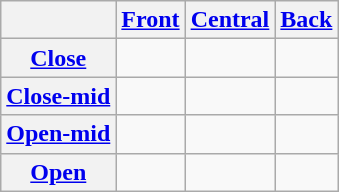<table class="wikitable" style="text-align:center">
<tr>
<th></th>
<th><a href='#'>Front</a></th>
<th><a href='#'>Central</a></th>
<th><a href='#'>Back</a></th>
</tr>
<tr>
<th><a href='#'>Close</a></th>
<td></td>
<td></td>
<td></td>
</tr>
<tr>
<th><a href='#'>Close-mid</a></th>
<td></td>
<td></td>
<td></td>
</tr>
<tr>
<th><a href='#'>Open-mid</a></th>
<td></td>
<td></td>
<td></td>
</tr>
<tr>
<th><a href='#'>Open</a></th>
<td></td>
<td></td>
<td></td>
</tr>
</table>
